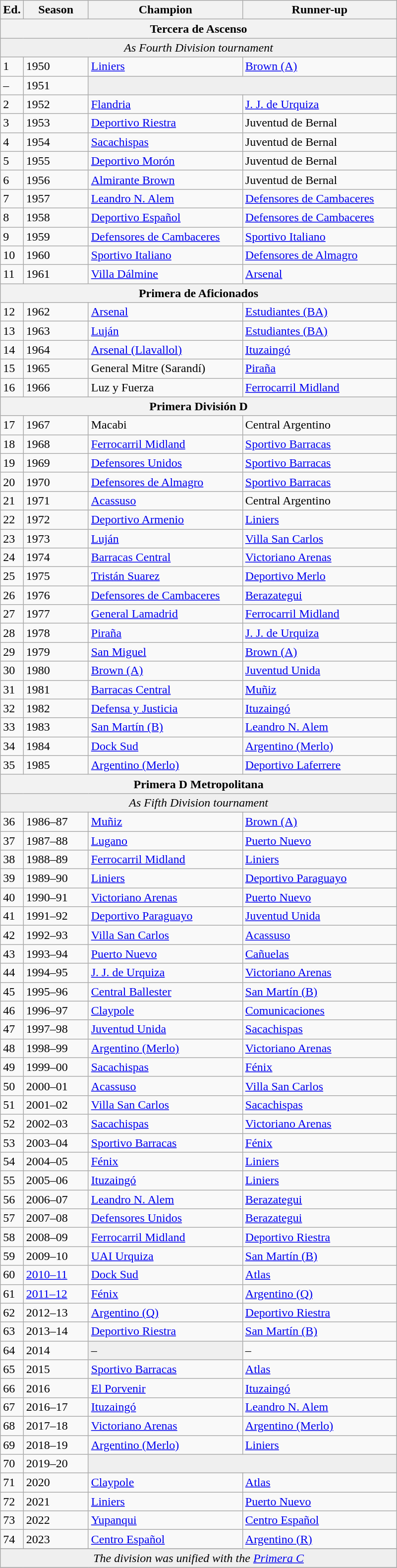<table class="wikitable sortable">
<tr>
<th width=>Ed.</th>
<th width=80px>Season</th>
<th width=200px>Champion</th>
<th width=200px>Runner-up</th>
</tr>
<tr>
<th colspan="4">Tercera de Ascenso</th>
</tr>
<tr bgcolor=#efefef>
<td colspan="4" align=center><em>As Fourth Division tournament</em></td>
</tr>
<tr>
<td>1</td>
<td>1950</td>
<td><a href='#'>Liniers</a> </td>
<td><a href='#'>Brown (A)</a></td>
</tr>
<tr>
<td>–</td>
<td>1951 </td>
<td colspan=2 style=background:#efefef></td>
</tr>
<tr>
<td>2</td>
<td>1952</td>
<td><a href='#'>Flandria</a> </td>
<td><a href='#'>J. J. de Urquiza</a></td>
</tr>
<tr>
<td>3</td>
<td>1953</td>
<td><a href='#'>Deportivo Riestra</a> </td>
<td>Juventud de Bernal</td>
</tr>
<tr>
<td>4</td>
<td>1954</td>
<td><a href='#'>Sacachispas</a> </td>
<td>Juventud de Bernal</td>
</tr>
<tr>
<td>5</td>
<td>1955</td>
<td><a href='#'>Deportivo Morón</a> </td>
<td>Juventud de Bernal</td>
</tr>
<tr>
<td>6</td>
<td>1956</td>
<td><a href='#'>Almirante Brown</a> </td>
<td>Juventud de Bernal</td>
</tr>
<tr>
<td>7</td>
<td>1957</td>
<td><a href='#'>Leandro N. Alem</a> </td>
<td><a href='#'>Defensores de Cambaceres</a></td>
</tr>
<tr>
<td>8</td>
<td>1958</td>
<td><a href='#'>Deportivo Español</a> </td>
<td><a href='#'>Defensores de Cambaceres</a></td>
</tr>
<tr>
<td>9</td>
<td>1959</td>
<td><a href='#'>Defensores de Cambaceres</a> </td>
<td><a href='#'>Sportivo Italiano</a></td>
</tr>
<tr>
<td>10</td>
<td>1960</td>
<td><a href='#'>Sportivo Italiano</a> </td>
<td><a href='#'>Defensores de Almagro</a></td>
</tr>
<tr>
<td>11</td>
<td>1961</td>
<td><a href='#'>Villa Dálmine</a> </td>
<td><a href='#'>Arsenal</a></td>
</tr>
<tr>
<th colspan="4">Primera de Aficionados</th>
</tr>
<tr>
<td>12</td>
<td>1962</td>
<td><a href='#'>Arsenal</a> </td>
<td><a href='#'>Estudiantes (BA)</a></td>
</tr>
<tr>
<td>13</td>
<td>1963</td>
<td><a href='#'>Luján</a> </td>
<td><a href='#'>Estudiantes (BA)</a></td>
</tr>
<tr>
<td>14</td>
<td>1964</td>
<td><a href='#'>Arsenal (Llavallol)</a> </td>
<td><a href='#'>Ituzaingó</a></td>
</tr>
<tr>
<td>15</td>
<td>1965</td>
<td>General Mitre (Sarandí)  </td>
<td><a href='#'>Piraña</a></td>
</tr>
<tr>
<td>16</td>
<td>1966</td>
<td>Luz y Fuerza  </td>
<td><a href='#'>Ferrocarril Midland</a></td>
</tr>
<tr>
<th colspan="4">Primera División D</th>
</tr>
<tr>
<td>17</td>
<td>1967</td>
<td>Macabi  </td>
<td>Central Argentino</td>
</tr>
<tr>
<td>18</td>
<td>1968</td>
<td><a href='#'>Ferrocarril Midland</a> </td>
<td><a href='#'>Sportivo Barracas</a></td>
</tr>
<tr>
<td>19</td>
<td>1969</td>
<td><a href='#'>Defensores Unidos</a> </td>
<td><a href='#'>Sportivo Barracas</a></td>
</tr>
<tr>
<td>20</td>
<td>1970</td>
<td><a href='#'>Defensores de Almagro</a> </td>
<td><a href='#'>Sportivo Barracas</a></td>
</tr>
<tr>
<td>21</td>
<td>1971</td>
<td><a href='#'>Acassuso</a> </td>
<td>Central Argentino</td>
</tr>
<tr>
<td>22</td>
<td>1972</td>
<td><a href='#'>Deportivo Armenio</a> </td>
<td><a href='#'>Liniers</a></td>
</tr>
<tr>
<td>23</td>
<td>1973</td>
<td><a href='#'>Luján</a> </td>
<td><a href='#'>Villa San Carlos</a></td>
</tr>
<tr>
<td>24</td>
<td>1974</td>
<td><a href='#'>Barracas Central</a> </td>
<td><a href='#'>Victoriano Arenas</a></td>
</tr>
<tr>
<td>25</td>
<td>1975</td>
<td><a href='#'>Tristán Suarez</a> </td>
<td><a href='#'>Deportivo Merlo</a></td>
</tr>
<tr>
<td>26</td>
<td>1976</td>
<td><a href='#'>Defensores de Cambaceres</a> </td>
<td><a href='#'>Berazategui</a></td>
</tr>
<tr>
<td>27</td>
<td>1977</td>
<td><a href='#'>General Lamadrid</a> </td>
<td><a href='#'>Ferrocarril Midland</a></td>
</tr>
<tr>
<td>28</td>
<td>1978</td>
<td><a href='#'>Piraña</a> </td>
<td><a href='#'>J. J. de Urquiza</a></td>
</tr>
<tr>
<td>29</td>
<td>1979</td>
<td><a href='#'>San Miguel</a> </td>
<td><a href='#'>Brown (A)</a></td>
</tr>
<tr>
<td>30</td>
<td>1980</td>
<td><a href='#'>Brown (A)</a> </td>
<td><a href='#'>Juventud Unida</a></td>
</tr>
<tr>
<td>31</td>
<td>1981</td>
<td><a href='#'>Barracas Central</a> </td>
<td><a href='#'>Muñiz</a></td>
</tr>
<tr>
<td>32</td>
<td>1982</td>
<td><a href='#'>Defensa y Justicia</a> </td>
<td><a href='#'>Ituzaingó</a></td>
</tr>
<tr>
<td>33</td>
<td>1983</td>
<td><a href='#'>San Martín (B)</a> </td>
<td><a href='#'>Leandro N. Alem</a></td>
</tr>
<tr>
<td>34</td>
<td>1984</td>
<td><a href='#'>Dock Sud</a> </td>
<td><a href='#'>Argentino (Merlo)</a></td>
</tr>
<tr>
<td>35</td>
<td>1985</td>
<td><a href='#'>Argentino (Merlo)</a> </td>
<td><a href='#'>Deportivo Laferrere</a></td>
</tr>
<tr>
<th colspan="4">Primera D Metropolitana</th>
</tr>
<tr bgcolor=#efefef>
<td colspan="4" align=center><em>As Fifth Division tournament</em></td>
</tr>
<tr>
<td>36</td>
<td>1986–87</td>
<td><a href='#'>Muñiz</a> </td>
<td><a href='#'>Brown (A)</a></td>
</tr>
<tr>
<td>37</td>
<td>1987–88</td>
<td><a href='#'>Lugano</a> </td>
<td><a href='#'>Puerto Nuevo</a></td>
</tr>
<tr>
<td>38</td>
<td>1988–89</td>
<td><a href='#'>Ferrocarril Midland</a> </td>
<td><a href='#'>Liniers</a></td>
</tr>
<tr>
<td>39</td>
<td>1989–90</td>
<td><a href='#'>Liniers</a> </td>
<td><a href='#'>Deportivo Paraguayo</a></td>
</tr>
<tr>
<td>40</td>
<td>1990–91</td>
<td><a href='#'>Victoriano Arenas</a> </td>
<td><a href='#'>Puerto Nuevo</a></td>
</tr>
<tr>
<td>41</td>
<td>1991–92</td>
<td><a href='#'>Deportivo Paraguayo</a> </td>
<td><a href='#'>Juventud Unida</a></td>
</tr>
<tr>
<td>42</td>
<td>1992–93</td>
<td><a href='#'>Villa San Carlos</a> </td>
<td><a href='#'>Acassuso</a></td>
</tr>
<tr>
<td>43</td>
<td>1993–94</td>
<td><a href='#'>Puerto Nuevo</a></td>
<td><a href='#'>Cañuelas</a></td>
</tr>
<tr>
<td>44</td>
<td>1994–95</td>
<td><a href='#'>J. J. de Urquiza</a></td>
<td><a href='#'>Victoriano Arenas</a></td>
</tr>
<tr>
<td>45</td>
<td>1995–96</td>
<td><a href='#'>Central Ballester</a> </td>
<td><a href='#'>San Martín (B)</a></td>
</tr>
<tr>
<td>46</td>
<td>1996–97</td>
<td><a href='#'>Claypole</a> </td>
<td><a href='#'>Comunicaciones</a></td>
</tr>
<tr>
<td>47</td>
<td>1997–98</td>
<td><a href='#'>Juventud Unida</a> </td>
<td><a href='#'>Sacachispas</a></td>
</tr>
<tr>
<td>48</td>
<td>1998–99</td>
<td><a href='#'>Argentino (Merlo)</a> </td>
<td><a href='#'>Victoriano Arenas</a></td>
</tr>
<tr>
<td>49</td>
<td>1999–00</td>
<td><a href='#'>Sacachispas</a> </td>
<td><a href='#'>Fénix</a></td>
</tr>
<tr>
<td>50</td>
<td>2000–01</td>
<td><a href='#'>Acassuso</a> </td>
<td><a href='#'>Villa San Carlos</a></td>
</tr>
<tr>
<td>51</td>
<td>2001–02</td>
<td><a href='#'>Villa San Carlos</a> </td>
<td><a href='#'>Sacachispas</a></td>
</tr>
<tr>
<td>52</td>
<td>2002–03</td>
<td><a href='#'>Sacachispas</a> </td>
<td><a href='#'>Victoriano Arenas</a></td>
</tr>
<tr>
<td>53</td>
<td>2003–04</td>
<td><a href='#'>Sportivo Barracas</a> </td>
<td><a href='#'>Fénix</a></td>
</tr>
<tr>
<td>54</td>
<td>2004–05</td>
<td><a href='#'>Fénix</a> </td>
<td><a href='#'>Liniers</a></td>
</tr>
<tr>
<td>55</td>
<td>2005–06</td>
<td><a href='#'>Ituzaingó</a> </td>
<td><a href='#'>Liniers</a></td>
</tr>
<tr>
<td>56</td>
<td>2006–07</td>
<td><a href='#'>Leandro N. Alem</a> </td>
<td><a href='#'>Berazategui</a></td>
</tr>
<tr>
<td>57</td>
<td>2007–08</td>
<td><a href='#'>Defensores Unidos</a> </td>
<td><a href='#'>Berazategui</a></td>
</tr>
<tr>
<td>58</td>
<td>2008–09</td>
<td><a href='#'>Ferrocarril Midland</a> </td>
<td><a href='#'>Deportivo Riestra</a></td>
</tr>
<tr>
<td>59</td>
<td>2009–10</td>
<td><a href='#'>UAI Urquiza</a> </td>
<td><a href='#'>San Martín (B)</a></td>
</tr>
<tr>
<td>60</td>
<td><a href='#'>2010–11</a></td>
<td><a href='#'>Dock Sud</a> </td>
<td><a href='#'>Atlas</a></td>
</tr>
<tr>
<td>61</td>
<td><a href='#'>2011–12</a></td>
<td><a href='#'>Fénix</a> </td>
<td><a href='#'>Argentino (Q)</a></td>
</tr>
<tr>
<td>62</td>
<td>2012–13</td>
<td><a href='#'>Argentino (Q)</a> </td>
<td><a href='#'>Deportivo Riestra</a></td>
</tr>
<tr>
<td>63</td>
<td>2013–14</td>
<td><a href='#'>Deportivo Riestra</a> </td>
<td><a href='#'>San Martín (B)</a></td>
</tr>
<tr>
<td>64</td>
<td>2014</td>
<td style=background:#efefef>– </td>
<td>– </td>
</tr>
<tr>
<td>65</td>
<td>2015</td>
<td><a href='#'>Sportivo Barracas</a> </td>
<td><a href='#'>Atlas</a></td>
</tr>
<tr>
<td>66</td>
<td>2016</td>
<td><a href='#'>El Porvenir</a> </td>
<td><a href='#'>Ituzaingó</a></td>
</tr>
<tr>
<td>67</td>
<td>2016–17</td>
<td><a href='#'>Ituzaingó</a> </td>
<td><a href='#'>Leandro N. Alem</a></td>
</tr>
<tr>
<td>68</td>
<td>2017–18</td>
<td><a href='#'>Victoriano Arenas</a> </td>
<td><a href='#'>Argentino (Merlo)</a></td>
</tr>
<tr>
<td>69</td>
<td>2018–19</td>
<td><a href='#'>Argentino (Merlo)</a> </td>
<td><a href='#'>Liniers</a></td>
</tr>
<tr>
<td>70</td>
<td>2019–20</td>
<td colspan=2 style=background:#efefef></td>
</tr>
<tr>
<td>71</td>
<td>2020</td>
<td><a href='#'>Claypole</a> </td>
<td><a href='#'>Atlas</a></td>
</tr>
<tr>
<td>72</td>
<td>2021</td>
<td><a href='#'>Liniers</a> </td>
<td><a href='#'>Puerto Nuevo</a></td>
</tr>
<tr>
<td>73</td>
<td>2022</td>
<td><a href='#'>Yupanqui</a> </td>
<td><a href='#'>Centro Español</a></td>
</tr>
<tr>
<td>74</td>
<td>2023</td>
<td><a href='#'>Centro Español</a> </td>
<td><a href='#'>Argentino (R)</a></td>
</tr>
<tr>
</tr>
<tr bgcolor=#efefef>
<td colspan="4" style="text-align:center;"><em>The division was unified with the <a href='#'>Primera C</a></em></td>
</tr>
<tr>
</tr>
</table>
